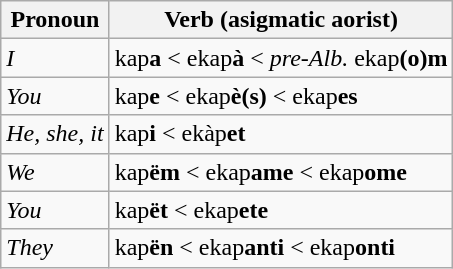<table class="wikitable sortable">
<tr>
<th>Pronoun</th>
<th>Verb (asigmatic aorist)</th>
</tr>
<tr>
<td><em>I</em></td>
<td>kap<strong>a</strong> < ekap<strong>à</strong> < <em>pre-Alb.</em> ekap<strong>(o)m</strong></td>
</tr>
<tr>
<td><em>You</em></td>
<td>kap<strong>e</strong> < ekap<strong>è(s)</strong> < ekap<strong>es</strong></td>
</tr>
<tr>
<td><em>He, she, it</em></td>
<td>kap<strong>i</strong> < ekàp<strong>et</strong></td>
</tr>
<tr>
<td><em>We</em></td>
<td>kap<strong>ëm</strong> < ekap<strong>ame</strong> < ekap<strong>ome</strong></td>
</tr>
<tr>
<td><em>You</em></td>
<td>kap<strong>ët</strong> < ekap<strong>ete</strong></td>
</tr>
<tr>
<td><em>They</em></td>
<td>kap<strong>ën</strong> < ekap<strong>anti</strong> < ekap<strong>onti</strong></td>
</tr>
</table>
